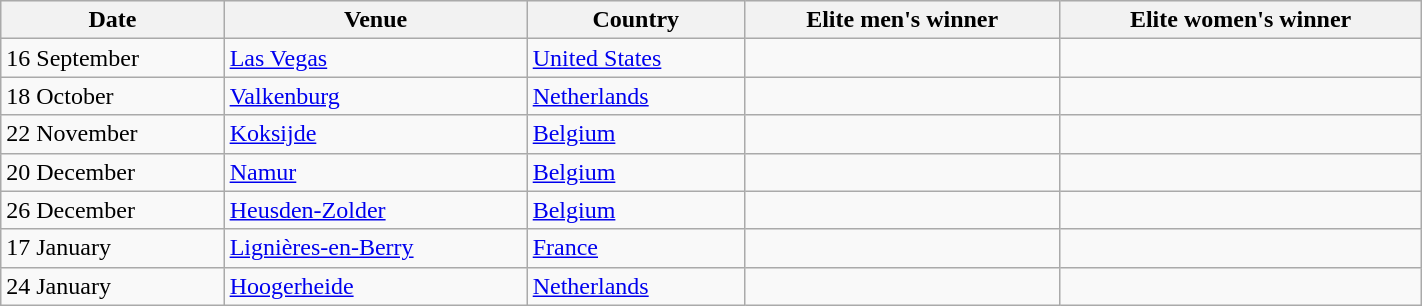<table class="wikitable" width=75%>
<tr bgcolor="#efefef">
<th>Date</th>
<th>Venue</th>
<th>Country</th>
<th>Elite men's winner</th>
<th>Elite women's winner</th>
</tr>
<tr>
<td>16 September</td>
<td><a href='#'>Las Vegas</a></td>
<td><a href='#'>United States</a></td>
<td></td>
<td></td>
</tr>
<tr>
<td>18 October</td>
<td><a href='#'>Valkenburg</a></td>
<td><a href='#'>Netherlands</a></td>
<td></td>
<td></td>
</tr>
<tr>
<td>22 November</td>
<td><a href='#'>Koksijde</a></td>
<td><a href='#'>Belgium</a></td>
<td></td>
<td></td>
</tr>
<tr>
<td>20 December</td>
<td><a href='#'>Namur</a></td>
<td><a href='#'>Belgium</a></td>
<td></td>
<td></td>
</tr>
<tr>
<td>26 December</td>
<td><a href='#'>Heusden-Zolder</a></td>
<td><a href='#'>Belgium</a></td>
<td></td>
<td></td>
</tr>
<tr>
<td>17 January</td>
<td><a href='#'>Lignières-en-Berry</a></td>
<td><a href='#'>France</a></td>
<td></td>
<td></td>
</tr>
<tr>
<td>24 January</td>
<td><a href='#'>Hoogerheide</a></td>
<td><a href='#'>Netherlands</a></td>
<td></td>
<td></td>
</tr>
</table>
